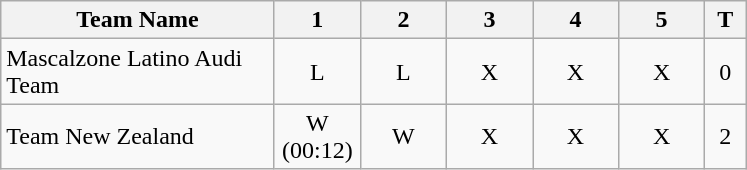<table class="wikitable" style="text-align:center;">
<tr>
<th width=175>Team Name</th>
<th width=50 abbr="Race1">1</th>
<th width=50 abbr="Race2">2</th>
<th width=50 abbr="Race3">3</th>
<th width=50 abbr="Race4">4</th>
<th width=50 abbr="Race5">5</th>
<th width=20 abbr="Points">T</th>
</tr>
<tr>
<td style="text-align:left;">Mascalzone Latino Audi Team</td>
<td>L</td>
<td>L</td>
<td>X</td>
<td>X</td>
<td>X</td>
<td>0</td>
</tr>
<tr>
<td style="text-align:left;">Team New Zealand</td>
<td>W (00:12)</td>
<td>W</td>
<td>X</td>
<td>X</td>
<td>X</td>
<td>2</td>
</tr>
</table>
